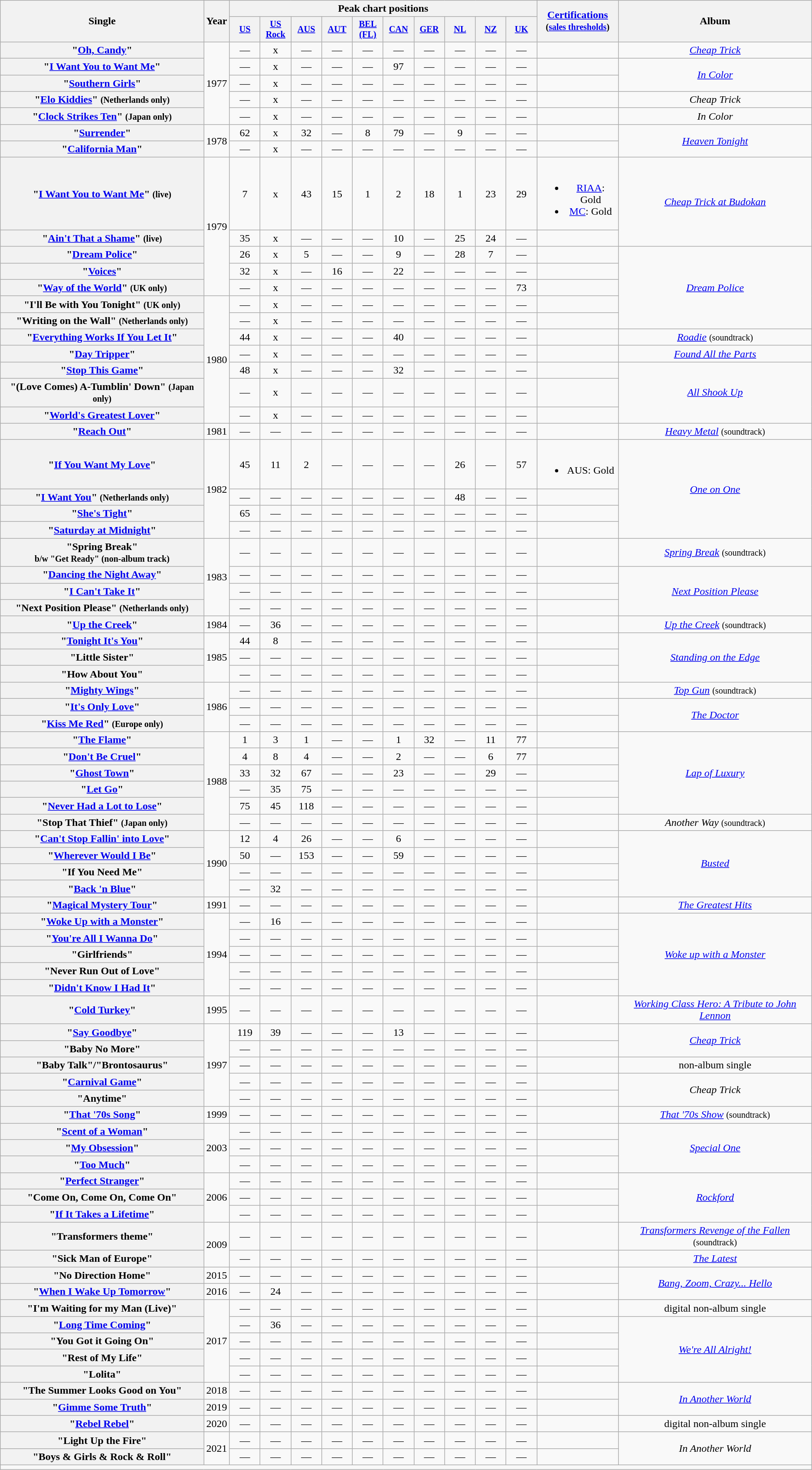<table class="wikitable plainrowheaders" style="text-align:center;">
<tr>
<th rowspan="2">Single</th>
<th rowspan="2">Year</th>
<th colspan="10">Peak chart positions</th>
<th rowspan="2"><a href='#'>Certifications</a><br><small>(<a href='#'>sales thresholds</a>)</small></th>
<th rowspan="2">Album</th>
</tr>
<tr>
<th style="width:3em;font-size:85%"><a href='#'>US</a><br></th>
<th style="width:3em;font-size:85%"><a href='#'>US<br>Rock</a><br></th>
<th style="width:3em;font-size:85%"><a href='#'>AUS</a><br></th>
<th style="width:3em;font-size:85%"><a href='#'>AUT</a><br></th>
<th style="width:3em;font-size:85%"><a href='#'>BEL<br>(FL)</a><br></th>
<th style="width:3em;font-size:85%"><a href='#'>CAN</a></th>
<th style="width:3em;font-size:85%"><a href='#'>GER</a><br></th>
<th style="width:3em;font-size:85%"><a href='#'>NL</a><br></th>
<th style="width:3em;font-size:85%"><a href='#'>NZ</a><br></th>
<th style="width:3em;font-size:85%"><a href='#'>UK</a><br></th>
</tr>
<tr>
<th scope="row">"<a href='#'>Oh, Candy</a>"</th>
<td rowspan="5">1977</td>
<td>—</td>
<td>x</td>
<td>—</td>
<td>—</td>
<td>—</td>
<td>—</td>
<td>—</td>
<td>—</td>
<td>—</td>
<td>—</td>
<td></td>
<td><em><a href='#'>Cheap Trick</a></em></td>
</tr>
<tr>
<th scope="row">"<a href='#'>I Want You to Want Me</a>"</th>
<td>—</td>
<td>x</td>
<td>—</td>
<td>—</td>
<td>—</td>
<td>97</td>
<td>—</td>
<td>—</td>
<td>—</td>
<td>—</td>
<td></td>
<td rowspan=2><em><a href='#'>In Color</a></em></td>
</tr>
<tr>
<th scope="row">"<a href='#'>Southern Girls</a>"</th>
<td>—</td>
<td>x</td>
<td>—</td>
<td>—</td>
<td>—</td>
<td>—</td>
<td>—</td>
<td>—</td>
<td>—</td>
<td>—</td>
<td></td>
</tr>
<tr>
<th scope="row">"<a href='#'>Elo Kiddies</a>" <small>(Netherlands only)</small></th>
<td>—</td>
<td>x</td>
<td>—</td>
<td>—</td>
<td>—</td>
<td>—</td>
<td>—</td>
<td>—</td>
<td>—</td>
<td>—</td>
<td></td>
<td><em>Cheap Trick</em></td>
</tr>
<tr>
<th scope="row">"<a href='#'>Clock Strikes Ten</a>" <small>(Japan only)</small></th>
<td>—</td>
<td>x</td>
<td>—</td>
<td>—</td>
<td>—</td>
<td>—</td>
<td>—</td>
<td>—</td>
<td>—</td>
<td>—</td>
<td></td>
<td><em>In Color</em></td>
</tr>
<tr>
<th scope="row">"<a href='#'>Surrender</a>"</th>
<td rowspan="2">1978</td>
<td>62</td>
<td>x</td>
<td>32</td>
<td>—</td>
<td>8</td>
<td>79</td>
<td>—</td>
<td>9</td>
<td>—</td>
<td>—</td>
<td></td>
<td rowspan="2"><em><a href='#'>Heaven Tonight</a></em></td>
</tr>
<tr>
<th scope="row">"<a href='#'>California Man</a>"</th>
<td>—</td>
<td>x</td>
<td>—</td>
<td>—</td>
<td>—</td>
<td>—</td>
<td>—</td>
<td>—</td>
<td>—</td>
<td>—</td>
<td></td>
</tr>
<tr>
<th scope="row">"<a href='#'>I Want You to Want Me</a>" <small>(live)</small></th>
<td rowspan="5">1979</td>
<td>7</td>
<td>x</td>
<td>43</td>
<td>15</td>
<td>1</td>
<td>2</td>
<td>18</td>
<td>1</td>
<td>23</td>
<td>29</td>
<td><br><ul><li><a href='#'>RIAA</a>: Gold</li><li><a href='#'>MC</a>: Gold</li></ul></td>
<td rowspan="2"><em><a href='#'>Cheap Trick at Budokan</a></em></td>
</tr>
<tr>
<th scope="row">"<a href='#'>Ain't That a Shame</a>" <small>(live)</small></th>
<td>35</td>
<td>x</td>
<td>—</td>
<td>—</td>
<td>—</td>
<td>10</td>
<td>—</td>
<td>25</td>
<td>24</td>
<td>—</td>
<td></td>
</tr>
<tr>
<th scope="row">"<a href='#'>Dream Police</a>"</th>
<td>26</td>
<td>x</td>
<td>5</td>
<td>—</td>
<td>—</td>
<td>9</td>
<td>—</td>
<td>28</td>
<td>7</td>
<td>—</td>
<td></td>
<td rowspan="5"><em><a href='#'>Dream Police</a></em></td>
</tr>
<tr>
<th scope="row">"<a href='#'>Voices</a>"</th>
<td>32</td>
<td>x</td>
<td>—</td>
<td>16</td>
<td>—</td>
<td>22</td>
<td>—</td>
<td>—</td>
<td>—</td>
<td>—</td>
<td></td>
</tr>
<tr>
<th scope="row">"<a href='#'>Way of the World</a>" <small>(UK only)</small></th>
<td>—</td>
<td>x</td>
<td>—</td>
<td>—</td>
<td>—</td>
<td>—</td>
<td>—</td>
<td>—</td>
<td>—</td>
<td>73</td>
<td></td>
</tr>
<tr>
<th scope="row">"I'll Be with You Tonight" <small>(UK only)</small></th>
<td rowspan="7">1980</td>
<td>—</td>
<td>x</td>
<td>—</td>
<td>—</td>
<td>—</td>
<td>—</td>
<td>—</td>
<td>—</td>
<td>—</td>
<td>—</td>
<td></td>
</tr>
<tr>
<th scope="row">"Writing on the Wall" <small>(Netherlands only)</small></th>
<td>—</td>
<td>x</td>
<td>—</td>
<td>—</td>
<td>—</td>
<td>—</td>
<td>—</td>
<td>—</td>
<td>—</td>
<td>—</td>
<td></td>
</tr>
<tr>
<th scope="row">"<a href='#'>Everything Works If You Let It</a>"</th>
<td>44</td>
<td>x</td>
<td>—</td>
<td>—</td>
<td>—</td>
<td>40</td>
<td>—</td>
<td>—</td>
<td>—</td>
<td>—</td>
<td></td>
<td><em><a href='#'>Roadie</a></em> <small>(soundtrack)</small></td>
</tr>
<tr>
<th scope="row">"<a href='#'>Day Tripper</a>"</th>
<td>—</td>
<td>x</td>
<td>—</td>
<td>—</td>
<td>—</td>
<td>—</td>
<td>—</td>
<td>—</td>
<td>—</td>
<td>—</td>
<td></td>
<td><em><a href='#'>Found All the Parts</a></em></td>
</tr>
<tr>
<th scope="row">"<a href='#'>Stop This Game</a>"</th>
<td>48</td>
<td>x</td>
<td>—</td>
<td>—</td>
<td>—</td>
<td>32</td>
<td>—</td>
<td>—</td>
<td>—</td>
<td>—</td>
<td></td>
<td rowspan="3"><em><a href='#'>All Shook Up</a></em></td>
</tr>
<tr>
<th scope="row">"(Love Comes) A-Tumblin' Down" <small>(Japan only)</small></th>
<td>—</td>
<td>x</td>
<td>—</td>
<td>—</td>
<td>—</td>
<td>—</td>
<td>—</td>
<td>—</td>
<td>—</td>
<td>—</td>
<td></td>
</tr>
<tr>
<th scope="row">"<a href='#'>World's Greatest Lover</a>"</th>
<td>—</td>
<td>x</td>
<td>—</td>
<td>—</td>
<td>—</td>
<td>—</td>
<td>—</td>
<td>—</td>
<td>—</td>
<td>—</td>
<td></td>
</tr>
<tr>
<th scope="row">"<a href='#'>Reach Out</a>"</th>
<td>1981</td>
<td>—</td>
<td>—</td>
<td>—</td>
<td>—</td>
<td>—</td>
<td>—</td>
<td>—</td>
<td>—</td>
<td>—</td>
<td>—</td>
<td></td>
<td><em><a href='#'>Heavy Metal</a></em> <small>(soundtrack)</small></td>
</tr>
<tr>
<th scope="row">"<a href='#'>If You Want My Love</a>"</th>
<td rowspan="4">1982</td>
<td>45</td>
<td>11</td>
<td>2</td>
<td>—</td>
<td>—</td>
<td>—</td>
<td>—</td>
<td>26</td>
<td>—</td>
<td>57</td>
<td><br><ul><li>AUS: Gold</li></ul></td>
<td rowspan="4"><em><a href='#'>One on One</a></em></td>
</tr>
<tr>
<th scope="row">"<a href='#'>I Want You</a>" <small>(Netherlands only)</small></th>
<td>—</td>
<td>—</td>
<td>—</td>
<td>—</td>
<td>—</td>
<td>—</td>
<td>—</td>
<td>48</td>
<td>—</td>
<td>—</td>
<td></td>
</tr>
<tr>
<th scope="row">"<a href='#'>She's Tight</a>"</th>
<td>65</td>
<td>—</td>
<td>—</td>
<td>—</td>
<td>—</td>
<td>—</td>
<td>—</td>
<td>—</td>
<td>—</td>
<td>—</td>
<td></td>
</tr>
<tr>
<th scope="row">"<a href='#'>Saturday at Midnight</a>"</th>
<td>—</td>
<td>—</td>
<td>—</td>
<td>—</td>
<td>—</td>
<td>—</td>
<td>—</td>
<td>—</td>
<td>—</td>
<td>—</td>
<td></td>
</tr>
<tr>
<th scope="row">"Spring Break"<br><small>b/w "Get Ready" (non-album track)</small></th>
<td rowspan="4">1983</td>
<td>—</td>
<td>—</td>
<td>—</td>
<td>—</td>
<td>—</td>
<td>—</td>
<td>—</td>
<td>—</td>
<td>—</td>
<td>—</td>
<td></td>
<td><em><a href='#'>Spring Break</a></em> <small>(soundtrack)</small></td>
</tr>
<tr>
<th scope="row">"<a href='#'>Dancing the Night Away</a>"</th>
<td>—</td>
<td>—</td>
<td>—</td>
<td>—</td>
<td>—</td>
<td>—</td>
<td>—</td>
<td>—</td>
<td>—</td>
<td>—</td>
<td></td>
<td rowspan="3"><em><a href='#'>Next Position Please</a></em></td>
</tr>
<tr>
<th scope="row">"<a href='#'>I Can't Take It</a>"</th>
<td>—</td>
<td>—</td>
<td>—</td>
<td>—</td>
<td>—</td>
<td>—</td>
<td>—</td>
<td>—</td>
<td>—</td>
<td>—</td>
<td></td>
</tr>
<tr>
<th scope="row">"Next Position Please" <small>(Netherlands only)</small></th>
<td>—</td>
<td>—</td>
<td>—</td>
<td>—</td>
<td>—</td>
<td>—</td>
<td>—</td>
<td>—</td>
<td>—</td>
<td>—</td>
<td></td>
</tr>
<tr>
<th scope="row">"<a href='#'>Up the Creek</a>"</th>
<td>1984</td>
<td>—</td>
<td>36</td>
<td>—</td>
<td>—</td>
<td>—</td>
<td>—</td>
<td>—</td>
<td>—</td>
<td>—</td>
<td>—</td>
<td></td>
<td><em><a href='#'>Up the Creek</a></em> <small>(soundtrack)</small></td>
</tr>
<tr>
<th scope="row">"<a href='#'>Tonight It's You</a>"</th>
<td rowspan="3">1985</td>
<td>44</td>
<td>8</td>
<td>—</td>
<td>—</td>
<td>—</td>
<td>—</td>
<td>—</td>
<td>—</td>
<td>—</td>
<td>—</td>
<td></td>
<td rowspan="3"><em><a href='#'>Standing on the Edge</a></em></td>
</tr>
<tr>
<th scope="row">"Little Sister"</th>
<td>—</td>
<td>—</td>
<td>—</td>
<td>—</td>
<td>—</td>
<td>—</td>
<td>—</td>
<td>—</td>
<td>—</td>
<td>—</td>
<td></td>
</tr>
<tr>
<th scope="row">"How About You"</th>
<td>—</td>
<td>—</td>
<td>—</td>
<td>—</td>
<td>—</td>
<td>—</td>
<td>—</td>
<td>—</td>
<td>—</td>
<td>—</td>
<td></td>
</tr>
<tr>
<th scope="row">"<a href='#'>Mighty Wings</a>"</th>
<td rowspan="3">1986</td>
<td>—</td>
<td>—</td>
<td>—</td>
<td>—</td>
<td>—</td>
<td>—</td>
<td>—</td>
<td>—</td>
<td>—</td>
<td>—</td>
<td></td>
<td><em><a href='#'>Top Gun</a></em> <small>(soundtrack)</small></td>
</tr>
<tr>
<th scope="row">"<a href='#'>It's Only Love</a>"</th>
<td>—</td>
<td>—</td>
<td>—</td>
<td>—</td>
<td>—</td>
<td>—</td>
<td>—</td>
<td>—</td>
<td>—</td>
<td>—</td>
<td></td>
<td rowspan="2"><em><a href='#'>The Doctor</a></em></td>
</tr>
<tr>
<th scope="row">"<a href='#'>Kiss Me Red</a>" <small>(Europe only)</small></th>
<td>—</td>
<td>—</td>
<td>—</td>
<td>—</td>
<td>—</td>
<td>—</td>
<td>—</td>
<td>—</td>
<td>—</td>
<td>—</td>
<td></td>
</tr>
<tr>
<th scope="row">"<a href='#'>The Flame</a>"</th>
<td rowspan="6">1988</td>
<td>1</td>
<td>3</td>
<td>1</td>
<td>—</td>
<td>—</td>
<td>1</td>
<td>32</td>
<td>—</td>
<td>11</td>
<td>77</td>
<td></td>
<td rowspan="5"><em><a href='#'>Lap of Luxury</a></em></td>
</tr>
<tr>
<th scope="row">"<a href='#'>Don't Be Cruel</a>"</th>
<td>4</td>
<td>8</td>
<td>4</td>
<td>—</td>
<td>—</td>
<td>2</td>
<td>—</td>
<td>—</td>
<td>6</td>
<td>77</td>
<td></td>
</tr>
<tr>
<th scope="row">"<a href='#'>Ghost Town</a>"</th>
<td>33</td>
<td>32</td>
<td>67</td>
<td>—</td>
<td>—</td>
<td>23</td>
<td>—</td>
<td>—</td>
<td>29</td>
<td>—</td>
<td></td>
</tr>
<tr>
<th scope="row">"<a href='#'>Let Go</a>"</th>
<td>—</td>
<td>35</td>
<td>75</td>
<td>—</td>
<td>—</td>
<td>—</td>
<td>—</td>
<td>—</td>
<td>—</td>
<td>—</td>
<td></td>
</tr>
<tr>
<th scope="row">"<a href='#'>Never Had a Lot to Lose</a>"</th>
<td>75</td>
<td>45</td>
<td>118</td>
<td>—</td>
<td>—</td>
<td>—</td>
<td>—</td>
<td>—</td>
<td>—</td>
<td>—</td>
<td></td>
</tr>
<tr>
<th scope="row">"Stop That Thief" <small>(Japan only)</small></th>
<td>—</td>
<td>—</td>
<td>—</td>
<td>—</td>
<td>—</td>
<td>—</td>
<td>—</td>
<td>—</td>
<td>—</td>
<td>—</td>
<td></td>
<td><em>Another Way</em> <small>(soundtrack)</small></td>
</tr>
<tr>
<th scope="row">"<a href='#'>Can't Stop Fallin' into Love</a>"</th>
<td rowspan="4">1990</td>
<td>12</td>
<td>4</td>
<td>26</td>
<td>—</td>
<td>—</td>
<td>6</td>
<td>—</td>
<td>—</td>
<td>—</td>
<td>—</td>
<td></td>
<td rowspan="4"><em><a href='#'>Busted</a></em></td>
</tr>
<tr>
<th scope="row">"<a href='#'>Wherever Would I Be</a>"</th>
<td>50</td>
<td>—</td>
<td>153</td>
<td>—</td>
<td>—</td>
<td>59</td>
<td>—</td>
<td>—</td>
<td>—</td>
<td>—</td>
<td></td>
</tr>
<tr>
<th scope="row">"If You Need Me"</th>
<td>—</td>
<td>—</td>
<td>—</td>
<td>—</td>
<td>—</td>
<td>—</td>
<td>—</td>
<td>—</td>
<td>—</td>
<td>—</td>
<td></td>
</tr>
<tr>
<th scope="row">"<a href='#'>Back 'n Blue</a>"</th>
<td>—</td>
<td>32</td>
<td>—</td>
<td>—</td>
<td>—</td>
<td>—</td>
<td>—</td>
<td>—</td>
<td>—</td>
<td>—</td>
<td></td>
</tr>
<tr>
<th scope="row">"<a href='#'>Magical Mystery Tour</a>"</th>
<td>1991</td>
<td>—</td>
<td>—</td>
<td>—</td>
<td>—</td>
<td>—</td>
<td>—</td>
<td>—</td>
<td>—</td>
<td>—</td>
<td>—</td>
<td></td>
<td><em><a href='#'>The Greatest Hits</a></em></td>
</tr>
<tr>
<th scope="row">"<a href='#'>Woke Up with a Monster</a>"</th>
<td rowspan="5">1994</td>
<td>—</td>
<td>16</td>
<td>—</td>
<td>—</td>
<td>—</td>
<td>—</td>
<td>—</td>
<td>—</td>
<td>—</td>
<td>—</td>
<td></td>
<td rowspan="5"><em><a href='#'>Woke up with a Monster</a></em></td>
</tr>
<tr>
<th scope="row">"<a href='#'>You're All I Wanna Do</a>"</th>
<td>—</td>
<td>—</td>
<td>—</td>
<td>—</td>
<td>—</td>
<td>—</td>
<td>—</td>
<td>—</td>
<td>—</td>
<td>—</td>
<td></td>
</tr>
<tr>
<th scope="row">"Girlfriends"</th>
<td>—</td>
<td>—</td>
<td>—</td>
<td>—</td>
<td>—</td>
<td>—</td>
<td>—</td>
<td>—</td>
<td>—</td>
<td>—</td>
<td></td>
</tr>
<tr>
<th scope="row">"Never Run Out of Love"</th>
<td>—</td>
<td>—</td>
<td>—</td>
<td>—</td>
<td>—</td>
<td>—</td>
<td>—</td>
<td>—</td>
<td>—</td>
<td>—</td>
<td></td>
</tr>
<tr>
<th scope="row">"<a href='#'>Didn't Know I Had It</a>"</th>
<td>—</td>
<td>—</td>
<td>—</td>
<td>—</td>
<td>—</td>
<td>—</td>
<td>—</td>
<td>—</td>
<td>—</td>
<td>—</td>
<td></td>
</tr>
<tr>
<th scope="row">"<a href='#'>Cold Turkey</a>"</th>
<td>1995</td>
<td>—</td>
<td>—</td>
<td>—</td>
<td>—</td>
<td>—</td>
<td>—</td>
<td>—</td>
<td>—</td>
<td>—</td>
<td>—</td>
<td></td>
<td><em><a href='#'>Working Class Hero: A Tribute to John Lennon</a></em></td>
</tr>
<tr>
<th scope="row">"<a href='#'>Say Goodbye</a>"</th>
<td rowspan="5">1997</td>
<td>119</td>
<td>39</td>
<td>—</td>
<td>—</td>
<td>—</td>
<td>13</td>
<td>—</td>
<td>—</td>
<td>—</td>
<td>—</td>
<td></td>
<td rowspan="2"><em><a href='#'>Cheap Trick</a></em></td>
</tr>
<tr>
<th scope="row">"Baby No More"</th>
<td>—</td>
<td>—</td>
<td>—</td>
<td>—</td>
<td>—</td>
<td>—</td>
<td>—</td>
<td>—</td>
<td>—</td>
<td>—</td>
<td></td>
</tr>
<tr>
<th scope="row">"Baby Talk"/"Brontosaurus"</th>
<td>—</td>
<td>—</td>
<td>—</td>
<td>—</td>
<td>—</td>
<td>—</td>
<td>—</td>
<td>—</td>
<td>—</td>
<td>—</td>
<td></td>
<td>non-album single</td>
</tr>
<tr>
<th scope="row">"<a href='#'>Carnival Game</a>"</th>
<td>—</td>
<td>—</td>
<td>—</td>
<td>—</td>
<td>—</td>
<td>—</td>
<td>—</td>
<td>—</td>
<td>—</td>
<td>—</td>
<td></td>
<td rowspan="2"><em>Cheap Trick</em></td>
</tr>
<tr>
<th scope="row">"Anytime"<strong></strong></th>
<td>—</td>
<td>—</td>
<td>—</td>
<td>—</td>
<td>—</td>
<td>—</td>
<td>—</td>
<td>—</td>
<td>—</td>
<td>—</td>
<td></td>
</tr>
<tr>
<th scope="row">"<a href='#'>That '70s Song</a>"</th>
<td>1999</td>
<td>—</td>
<td>—</td>
<td>—</td>
<td>—</td>
<td>—</td>
<td>—</td>
<td>—</td>
<td>—</td>
<td>—</td>
<td>—</td>
<td></td>
<td><em><a href='#'>That '70s Show</a></em> <small>(soundtrack)</small></td>
</tr>
<tr>
<th scope="row">"<a href='#'>Scent of a Woman</a>"</th>
<td rowspan="3">2003</td>
<td>—</td>
<td>—</td>
<td>—</td>
<td>—</td>
<td>—</td>
<td>—</td>
<td>—</td>
<td>—</td>
<td>—</td>
<td>—</td>
<td></td>
<td rowspan="3"><em><a href='#'>Special One</a></em></td>
</tr>
<tr>
<th scope="row">"<a href='#'>My Obsession</a>"</th>
<td>—</td>
<td>—</td>
<td>—</td>
<td>—</td>
<td>—</td>
<td>—</td>
<td>—</td>
<td>—</td>
<td>—</td>
<td>—</td>
<td></td>
</tr>
<tr>
<th scope="row">"<a href='#'>Too Much</a>"</th>
<td>—</td>
<td>—</td>
<td>—</td>
<td>—</td>
<td>—</td>
<td>—</td>
<td>—</td>
<td>—</td>
<td>—</td>
<td>—</td>
<td></td>
</tr>
<tr>
<th scope="row">"<a href='#'>Perfect Stranger</a>"</th>
<td rowspan="3">2006</td>
<td>—</td>
<td>—</td>
<td>—</td>
<td>—</td>
<td>—</td>
<td>—</td>
<td>—</td>
<td>—</td>
<td>—</td>
<td>—</td>
<td></td>
<td rowspan="3"><em><a href='#'>Rockford</a></em></td>
</tr>
<tr>
<th scope="row">"Come On, Come On, Come On"</th>
<td>—</td>
<td>—</td>
<td>—</td>
<td>—</td>
<td>—</td>
<td>—</td>
<td>—</td>
<td>—</td>
<td>—</td>
<td>—</td>
<td></td>
</tr>
<tr>
<th scope="row">"<a href='#'>If It Takes a Lifetime</a>"</th>
<td>—</td>
<td>—</td>
<td>—</td>
<td>—</td>
<td>—</td>
<td>—</td>
<td>—</td>
<td>—</td>
<td>—</td>
<td>—</td>
<td></td>
</tr>
<tr>
<th scope="row">"Transformers theme"</th>
<td rowspan="2">2009</td>
<td>—</td>
<td>—</td>
<td>—</td>
<td>—</td>
<td>—</td>
<td>—</td>
<td>—</td>
<td>—</td>
<td>—</td>
<td>—</td>
<td></td>
<td><em><a href='#'>Transformers Revenge of the Fallen</a></em> <small>(soundtrack)</small></td>
</tr>
<tr>
<th scope="row">"Sick Man of Europe"</th>
<td>—</td>
<td>—</td>
<td>—</td>
<td>—</td>
<td>—</td>
<td>—</td>
<td>—</td>
<td>—</td>
<td>—</td>
<td>—</td>
<td></td>
<td><em><a href='#'>The Latest</a></em></td>
</tr>
<tr>
<th scope="row">"No Direction Home" </th>
<td>2015</td>
<td>—</td>
<td>—</td>
<td>—</td>
<td>—</td>
<td>—</td>
<td>—</td>
<td>—</td>
<td>—</td>
<td>—</td>
<td>—</td>
<td></td>
<td rowspan="2"><em><a href='#'>Bang, Zoom, Crazy... Hello</a></em></td>
</tr>
<tr>
<th scope="row">"<a href='#'>When I Wake Up Tomorrow</a>"</th>
<td>2016</td>
<td>—</td>
<td>24</td>
<td>—</td>
<td>—</td>
<td>—</td>
<td>—</td>
<td>—</td>
<td>—</td>
<td>—</td>
<td>—</td>
<td></td>
</tr>
<tr>
<th scope="row">"I'm Waiting for my Man (Live)" </th>
<td rowspan="5">2017</td>
<td>—</td>
<td>—</td>
<td>—</td>
<td>—</td>
<td>—</td>
<td>—</td>
<td>—</td>
<td>—</td>
<td>—</td>
<td>—</td>
<td></td>
<td>digital non-album single</td>
</tr>
<tr>
<th scope="row">"<a href='#'>Long Time Coming</a>"</th>
<td>—</td>
<td>36</td>
<td>—</td>
<td>—</td>
<td>—</td>
<td>—</td>
<td>—</td>
<td>—</td>
<td>—</td>
<td>—</td>
<td></td>
<td rowspan="4"><em><a href='#'>We're All Alright!</a></em></td>
</tr>
<tr>
<th scope="row">"You Got it Going On"</th>
<td>—</td>
<td>—</td>
<td>—</td>
<td>—</td>
<td>—</td>
<td>—</td>
<td>—</td>
<td>—</td>
<td>—</td>
<td>—</td>
<td></td>
</tr>
<tr>
<th scope="row">"Rest of My Life" </th>
<td>—</td>
<td>—</td>
<td>—</td>
<td>—</td>
<td>—</td>
<td>—</td>
<td>—</td>
<td>—</td>
<td>—</td>
<td>—</td>
<td></td>
</tr>
<tr>
<th scope="row">"Lolita" </th>
<td>—</td>
<td>—</td>
<td>—</td>
<td>—</td>
<td>—</td>
<td>—</td>
<td>—</td>
<td>—</td>
<td>—</td>
<td>—</td>
<td></td>
</tr>
<tr>
<th scope="row">"The Summer Looks Good on You"</th>
<td>2018</td>
<td>—</td>
<td>—</td>
<td>—</td>
<td>—</td>
<td>—</td>
<td>—</td>
<td>—</td>
<td>—</td>
<td>—</td>
<td>—</td>
<td></td>
<td rowspan="2"><em><a href='#'>In Another World</a></em></td>
</tr>
<tr>
<th scope="row">"<a href='#'>Gimme Some Truth</a>"</th>
<td>2019</td>
<td>—</td>
<td>—</td>
<td>—</td>
<td>—</td>
<td>—</td>
<td>—</td>
<td>—</td>
<td>—</td>
<td>—</td>
<td>—</td>
<td></td>
</tr>
<tr>
<th scope="row">"<a href='#'>Rebel Rebel</a>"</th>
<td>2020</td>
<td>—</td>
<td>—</td>
<td>—</td>
<td>—</td>
<td>—</td>
<td>—</td>
<td>—</td>
<td>—</td>
<td>—</td>
<td>—</td>
<td></td>
<td>digital non-album single</td>
</tr>
<tr>
<th scope="row">"Light Up the Fire"</th>
<td rowspan="2">2021</td>
<td>—</td>
<td>—</td>
<td>—</td>
<td>—</td>
<td>—</td>
<td>—</td>
<td>—</td>
<td>—</td>
<td>—</td>
<td>—</td>
<td></td>
<td rowspan="2"><em>In Another World</em></td>
</tr>
<tr>
<th scope="row">"Boys & Girls & Rock & Roll"</th>
<td>—</td>
<td>—</td>
<td>—</td>
<td>—</td>
<td>—</td>
<td>—</td>
<td>—</td>
<td>—</td>
<td>—</td>
<td>—</td>
<td></td>
</tr>
<tr>
<td colspan="15"></td>
</tr>
</table>
